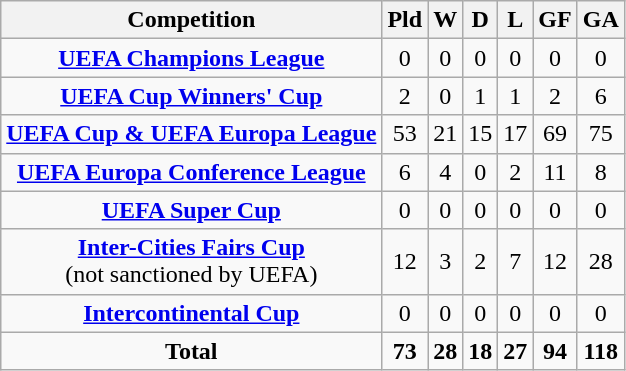<table class="wikitable sortable" style="text-align: center;">
<tr>
<th>Competition</th>
<th>Pld</th>
<th>W</th>
<th>D</th>
<th>L</th>
<th>GF</th>
<th>GA</th>
</tr>
<tr>
<td><strong><a href='#'>UEFA Champions League</a></strong></td>
<td>0</td>
<td>0</td>
<td>0</td>
<td>0</td>
<td>0</td>
<td>0</td>
</tr>
<tr>
<td><strong><a href='#'>UEFA Cup Winners' Cup</a></strong></td>
<td>2</td>
<td>0</td>
<td>1</td>
<td>1</td>
<td>2</td>
<td>6</td>
</tr>
<tr>
<td><strong><a href='#'>UEFA Cup & UEFA Europa League</a></strong></td>
<td>53</td>
<td>21</td>
<td>15</td>
<td>17</td>
<td>69</td>
<td>75</td>
</tr>
<tr>
<td><strong><a href='#'>UEFA Europa Conference League</a></strong></td>
<td>6</td>
<td>4</td>
<td>0</td>
<td>2</td>
<td>11</td>
<td>8</td>
</tr>
<tr>
<td><strong><a href='#'>UEFA Super Cup</a></strong></td>
<td>0</td>
<td>0</td>
<td>0</td>
<td>0</td>
<td>0</td>
<td>0</td>
</tr>
<tr>
<td><strong><a href='#'>Inter-Cities Fairs Cup</a></strong><br>(not sanctioned by UEFA)</td>
<td>12</td>
<td>3</td>
<td>2</td>
<td>7</td>
<td>12</td>
<td>28</td>
</tr>
<tr>
<td><strong><a href='#'>Intercontinental Cup</a></strong></td>
<td>0</td>
<td>0</td>
<td>0</td>
<td>0</td>
<td>0</td>
<td>0</td>
</tr>
<tr>
<td><strong>Total</strong></td>
<td><strong>73</strong></td>
<td><strong>28</strong></td>
<td><strong>18</strong></td>
<td><strong>27</strong></td>
<td><strong>94</strong></td>
<td><strong>118</strong></td>
</tr>
</table>
